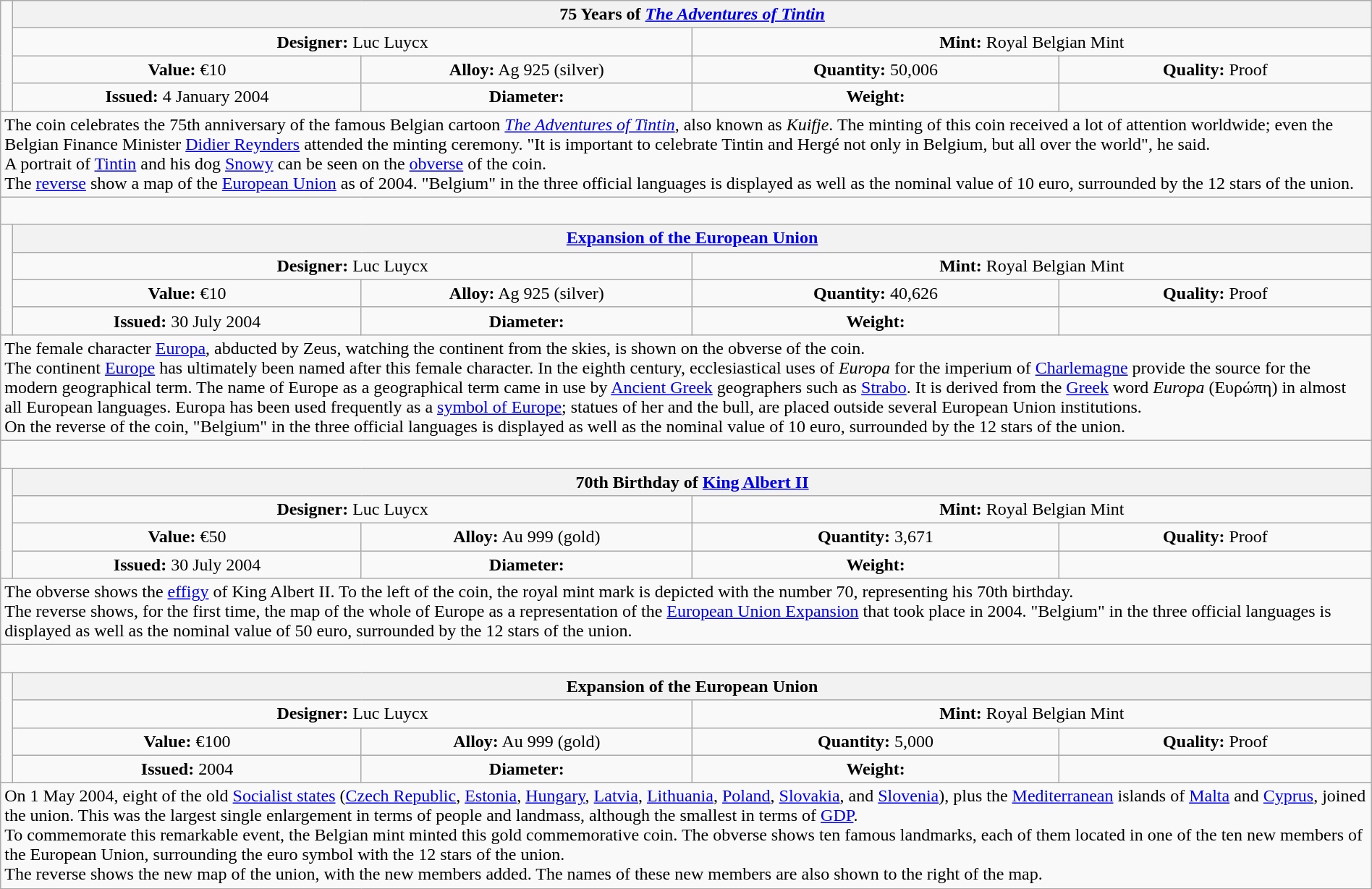<table class="wikitable" style="width:100%;">
<tr>
<td rowspan="4"  style="width:330px; white-space:nowrap;"> </td>
<th scope=col colspan="4"  style="text-align:center">75 Years of <em><a href='#'>The Adventures of Tintin</a></em></th>
</tr>
<tr style="text-align:center;">
<td colspan="2"  style="width:50%; "><strong>Designer:</strong> Luc Luycx</td>
<td colspan="2"  style="width:50%; "><strong>Mint:</strong> Royal Belgian Mint</td>
</tr>
<tr>
<td align=center><strong>Value:</strong> €10</td>
<td align=center><strong>Alloy:</strong> Ag 925 (silver)</td>
<td align=center><strong>Quantity:</strong> 50,006</td>
<td align=center><strong>Quality:</strong> Proof</td>
</tr>
<tr>
<td align=center><strong>Issued:</strong> 4 January 2004</td>
<td align=center><strong>Diameter:</strong> </td>
<td align=center><strong>Weight:</strong> </td>
<td align=center></td>
</tr>
<tr>
<td colspan="5" style="text-align:left;">The coin celebrates the 75th anniversary of the famous Belgian cartoon <em><a href='#'>The Adventures of Tintin</a></em>, also known as <em>Kuifje</em>. The minting of this coin received a lot of attention worldwide; even the Belgian Finance Minister <a href='#'>Didier Reynders</a> attended the minting ceremony. "It is important to celebrate Tintin and Hergé not only in Belgium, but all over the world", he said.<br>A portrait of <a href='#'>Tintin</a> and his dog <a href='#'>Snowy</a> can be seen on the <a href='#'>obverse</a> of the coin.<br>The <a href='#'>reverse</a> show a map of the <a href='#'>European Union</a> as of 2004. "Belgium" in the three official languages is displayed as well as the nominal value of 10 euro, surrounded by the 12 stars of the union.</td>
</tr>
<tr>
<td colspan="5" style="text-align:left;"> </td>
</tr>
<tr>
<td rowspan="4"> </td>
<th scope=col colspan="4"  style="text-align:center"><a href='#'>Expansion of the European Union</a></th>
</tr>
<tr style="text-align:center;">
<td colspan="2"  style="width:50%; "><strong>Designer:</strong> Luc Luycx</td>
<td colspan="2"  style="width:50%; "><strong>Mint:</strong> Royal Belgian Mint</td>
</tr>
<tr>
<td align=center><strong>Value:</strong> €10</td>
<td align=center><strong>Alloy:</strong> Ag 925 (silver)</td>
<td align=center><strong>Quantity:</strong> 40,626</td>
<td align=center><strong>Quality:</strong> Proof</td>
</tr>
<tr>
<td align=center><strong>Issued:</strong> 30 July 2004</td>
<td align=center><strong>Diameter:</strong> </td>
<td align=center><strong>Weight:</strong> </td>
<td align=center></td>
</tr>
<tr>
<td colspan="5" style="text-align:left;">The female character <a href='#'>Europa</a>, abducted by Zeus, watching the continent from the skies, is shown on the obverse of the coin.<br>The continent <a href='#'>Europe</a> has ultimately been named after this female character. In the eighth century, ecclesiastical uses of <em>Europa</em> for the imperium of <a href='#'>Charlemagne</a> provide the source for the modern geographical term. The name of Europe as a geographical term came in use by <a href='#'>Ancient Greek</a> geographers such as <a href='#'>Strabo</a>. It is derived from the <a href='#'>Greek</a> word <em>Europa</em> (Ευρώπη) in almost all European languages. Europa has been used frequently as a <a href='#'>symbol of Europe</a>; statues of her and the bull, are placed outside several European Union institutions.<br>On the reverse of the coin, "Belgium" in the three official languages is displayed as well as the nominal value of 10 euro, surrounded by the 12 stars of the union.</td>
</tr>
<tr>
<td colspan="5" style="text-align:left;"> </td>
</tr>
<tr>
<td rowspan="4"> </td>
<th scope=col colspan="4"  style="text-align:center">70th Birthday of <a href='#'>King Albert II</a></th>
</tr>
<tr style="text-align:center;">
<td colspan="2"  style="width:50%; "><strong>Designer:</strong> Luc Luycx</td>
<td colspan="2"  style="width:50%; "><strong>Mint:</strong> Royal Belgian Mint</td>
</tr>
<tr>
<td align=center><strong>Value:</strong> €50</td>
<td align=center><strong>Alloy:</strong> Au 999 (gold)</td>
<td align=center><strong>Quantity:</strong> 3,671</td>
<td align=center><strong>Quality:</strong> Proof</td>
</tr>
<tr>
<td align=center><strong>Issued:</strong> 30 July 2004</td>
<td align=center><strong>Diameter:</strong> </td>
<td align=center><strong>Weight:</strong> </td>
<td align=center></td>
</tr>
<tr>
<td colspan="5" style="text-align:left;">The obverse shows the <a href='#'>effigy</a> of King Albert II. To the left of the coin, the royal mint mark is depicted with the number 70, representing his 70th birthday.<br>The reverse shows, for the first time, the map of the whole of Europe as a representation of the <a href='#'>European Union Expansion</a> that took place in 2004. "Belgium" in the three official languages is displayed as well as the nominal value of 50 euro, surrounded by the 12 stars of the union.</td>
</tr>
<tr>
<td colspan="5" style="text-align:left;"> </td>
</tr>
<tr>
<td rowspan="4"> </td>
<th scope=col colspan="4"  style="text-align:center">Expansion of the European Union</th>
</tr>
<tr style="text-align:center;">
<td colspan="2"  style="width:50%; "><strong>Designer:</strong> Luc Luycx</td>
<td colspan="2"  style="width:50%; "><strong>Mint:</strong> Royal Belgian Mint</td>
</tr>
<tr>
<td align=center><strong>Value:</strong> €100</td>
<td align=center><strong>Alloy:</strong> Au 999 (gold)</td>
<td align=center><strong>Quantity:</strong> 5,000</td>
<td align=center><strong>Quality:</strong> Proof</td>
</tr>
<tr>
<td align=center><strong>Issued:</strong> 2004</td>
<td align=center><strong>Diameter:</strong> </td>
<td align=center><strong>Weight:</strong> </td>
<td align=center></td>
</tr>
<tr>
<td colspan="5" style="text-align:left;">On 1 May 2004, eight of the old <a href='#'>Socialist states</a> (<a href='#'>Czech Republic</a>, <a href='#'>Estonia</a>, <a href='#'>Hungary</a>, <a href='#'>Latvia</a>, <a href='#'>Lithuania</a>, <a href='#'>Poland</a>, <a href='#'>Slovakia</a>, and <a href='#'>Slovenia</a>), plus the <a href='#'>Mediterranean</a> islands of <a href='#'>Malta</a> and <a href='#'>Cyprus</a>, joined the union. This was the largest single enlargement in terms of people and landmass, although the smallest in terms of <a href='#'>GDP</a>.<br>To commemorate this remarkable event, the Belgian mint minted this gold commemorative coin. The obverse shows ten famous landmarks, each of them located in one of the ten new members of the European Union, surrounding the euro symbol with the 12 stars of the union.<br>The reverse shows the new map of the union, with the new members added. The names of these new members are also shown to the right of the map.</td>
</tr>
</table>
